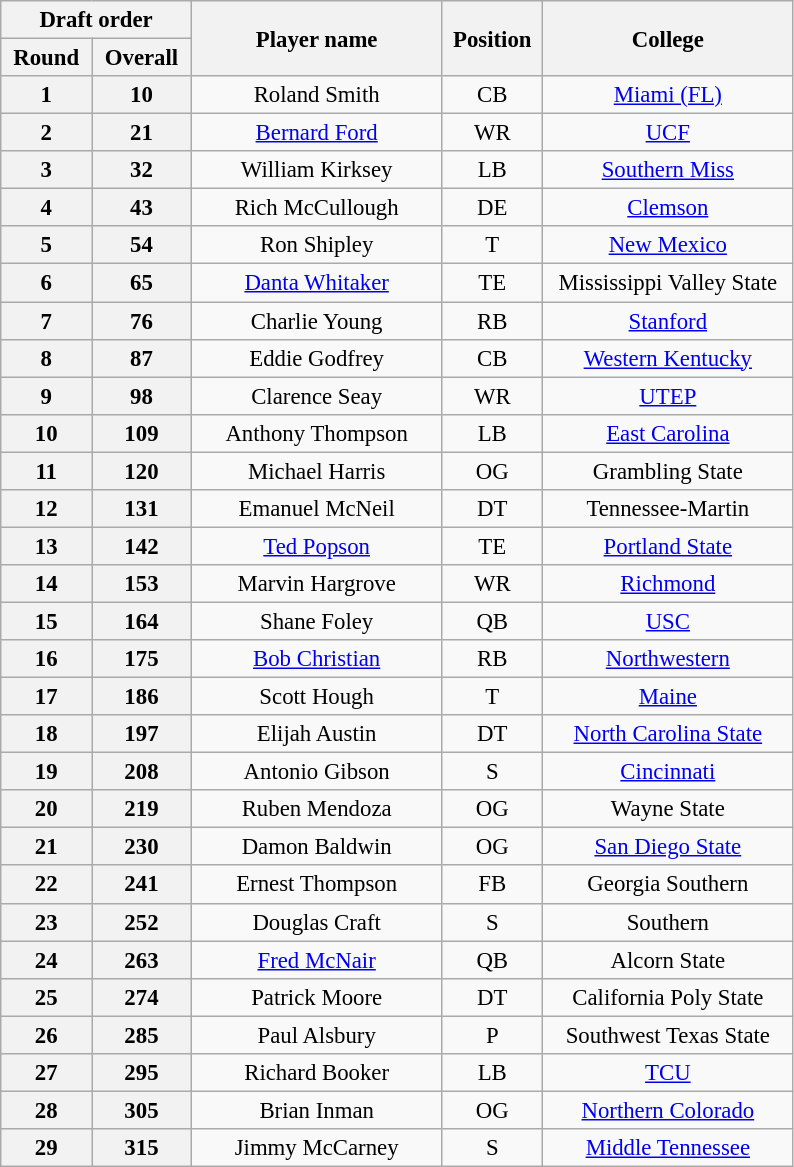<table class="wikitable" style="font-size:95%; text-align:center">
<tr>
<th width="120" colspan="2">Draft order</th>
<th width="160" rowspan="2">Player name</th>
<th width="60"  rowspan="2">Position</th>
<th width="160" rowspan="2">College</th>
</tr>
<tr>
<th>Round</th>
<th>Overall</th>
</tr>
<tr>
<th>1</th>
<th>10</th>
<td>Roland Smith</td>
<td>CB</td>
<td><a href='#'>Miami (FL)</a></td>
</tr>
<tr>
<th>2</th>
<th>21</th>
<td><a href='#'>Bernard Ford</a></td>
<td>WR</td>
<td><a href='#'>UCF</a></td>
</tr>
<tr>
<th>3</th>
<th>32</th>
<td>William Kirksey</td>
<td>LB</td>
<td><a href='#'>Southern Miss</a></td>
</tr>
<tr>
<th>4</th>
<th>43</th>
<td>Rich McCullough</td>
<td>DE</td>
<td><a href='#'>Clemson</a></td>
</tr>
<tr>
<th>5</th>
<th>54</th>
<td>Ron Shipley</td>
<td>T</td>
<td><a href='#'>New Mexico</a></td>
</tr>
<tr>
<th>6</th>
<th>65</th>
<td><a href='#'>Danta Whitaker</a></td>
<td>TE</td>
<td>Mississippi Valley State</td>
</tr>
<tr>
<th>7</th>
<th>76</th>
<td>Charlie Young</td>
<td>RB</td>
<td><a href='#'>Stanford</a></td>
</tr>
<tr>
<th>8</th>
<th>87</th>
<td>Eddie Godfrey</td>
<td>CB</td>
<td><a href='#'>Western Kentucky</a></td>
</tr>
<tr>
<th>9</th>
<th>98</th>
<td>Clarence Seay</td>
<td>WR</td>
<td><a href='#'>UTEP</a></td>
</tr>
<tr>
<th>10</th>
<th>109</th>
<td>Anthony Thompson</td>
<td>LB</td>
<td><a href='#'>East Carolina</a></td>
</tr>
<tr>
<th>11</th>
<th>120</th>
<td>Michael Harris</td>
<td>OG</td>
<td>Grambling State</td>
</tr>
<tr>
<th>12</th>
<th>131</th>
<td>Emanuel McNeil</td>
<td>DT</td>
<td>Tennessee-Martin</td>
</tr>
<tr>
<th>13</th>
<th>142</th>
<td><a href='#'>Ted Popson</a></td>
<td>TE</td>
<td><a href='#'>Portland State</a></td>
</tr>
<tr>
<th>14</th>
<th>153</th>
<td>Marvin Hargrove</td>
<td>WR</td>
<td><a href='#'>Richmond</a></td>
</tr>
<tr>
<th>15</th>
<th>164</th>
<td>Shane Foley</td>
<td>QB</td>
<td><a href='#'>USC</a></td>
</tr>
<tr>
<th>16</th>
<th>175</th>
<td><a href='#'>Bob Christian</a></td>
<td>RB</td>
<td><a href='#'>Northwestern</a></td>
</tr>
<tr>
<th>17</th>
<th>186</th>
<td>Scott Hough</td>
<td>T</td>
<td><a href='#'>Maine</a></td>
</tr>
<tr>
<th>18</th>
<th>197</th>
<td>Elijah Austin</td>
<td>DT</td>
<td><a href='#'>North Carolina State</a></td>
</tr>
<tr>
<th>19</th>
<th>208</th>
<td>Antonio Gibson</td>
<td>S</td>
<td><a href='#'>Cincinnati</a></td>
</tr>
<tr>
<th>20</th>
<th>219</th>
<td>Ruben Mendoza</td>
<td>OG</td>
<td>Wayne State</td>
</tr>
<tr>
<th>21</th>
<th>230</th>
<td>Damon Baldwin</td>
<td>OG</td>
<td><a href='#'>San Diego State</a></td>
</tr>
<tr>
<th>22</th>
<th>241</th>
<td>Ernest Thompson</td>
<td>FB</td>
<td>Georgia Southern</td>
</tr>
<tr>
<th>23</th>
<th>252</th>
<td>Douglas Craft</td>
<td>S</td>
<td>Southern</td>
</tr>
<tr>
<th>24</th>
<th>263</th>
<td><a href='#'>Fred McNair</a></td>
<td>QB</td>
<td>Alcorn State</td>
</tr>
<tr>
<th>25</th>
<th>274</th>
<td>Patrick Moore</td>
<td>DT</td>
<td>California Poly State</td>
</tr>
<tr>
<th>26</th>
<th>285</th>
<td>Paul Alsbury</td>
<td>P</td>
<td>Southwest Texas State</td>
</tr>
<tr>
<th>27</th>
<th>295</th>
<td>Richard Booker</td>
<td>LB</td>
<td><a href='#'>TCU</a></td>
</tr>
<tr>
<th>28</th>
<th>305</th>
<td>Brian Inman</td>
<td>OG</td>
<td><a href='#'>Northern Colorado</a></td>
</tr>
<tr>
<th>29</th>
<th>315</th>
<td>Jimmy McCarney</td>
<td>S</td>
<td><a href='#'>Middle Tennessee</a></td>
</tr>
</table>
